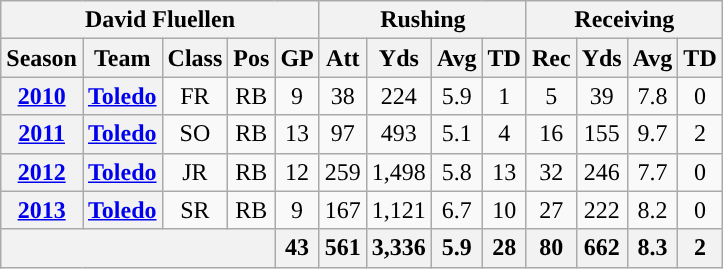<table class="wikitable" style="text-align: center;">
<tr>
<th colspan="5">David Fluellen</th>
<th colspan="4">Rushing</th>
<th colspan="4">Receiving</th>
</tr>
<tr>
<th>Season</th>
<th>Team</th>
<th>Class</th>
<th>Pos</th>
<th>GP</th>
<th>Att</th>
<th>Yds</th>
<th>Avg</th>
<th>TD</th>
<th>Rec</th>
<th>Yds</th>
<th>Avg</th>
<th>TD</th>
</tr>
<tr>
<th><a href='#'>2010</a></th>
<th><a href='#'>Toledo</a></th>
<td>FR</td>
<td>RB</td>
<td>9</td>
<td>38</td>
<td>224</td>
<td>5.9</td>
<td>1</td>
<td>5</td>
<td>39</td>
<td>7.8</td>
<td>0</td>
</tr>
<tr>
<th><a href='#'>2011</a></th>
<th><a href='#'>Toledo</a></th>
<td>SO</td>
<td>RB</td>
<td>13</td>
<td>97</td>
<td>493</td>
<td>5.1</td>
<td>4</td>
<td>16</td>
<td>155</td>
<td>9.7</td>
<td>2</td>
</tr>
<tr>
<th><a href='#'>2012</a></th>
<th><a href='#'>Toledo</a></th>
<td>JR</td>
<td>RB</td>
<td>12</td>
<td>259</td>
<td>1,498</td>
<td>5.8</td>
<td>13</td>
<td>32</td>
<td>246</td>
<td>7.7</td>
<td>0</td>
</tr>
<tr>
<th><a href='#'>2013</a></th>
<th><a href='#'>Toledo</a></th>
<td>SR</td>
<td>RB</td>
<td>9</td>
<td>167</td>
<td>1,121</td>
<td>6.7</td>
<td>10</td>
<td>27</td>
<td>222</td>
<td>8.2</td>
<td>0</td>
</tr>
<tr>
<th colspan="4"></th>
<th>43</th>
<th>561</th>
<th>3,336</th>
<th>5.9</th>
<th>28</th>
<th>80</th>
<th>662</th>
<th>8.3</th>
<th>2</th>
</tr>
</table>
